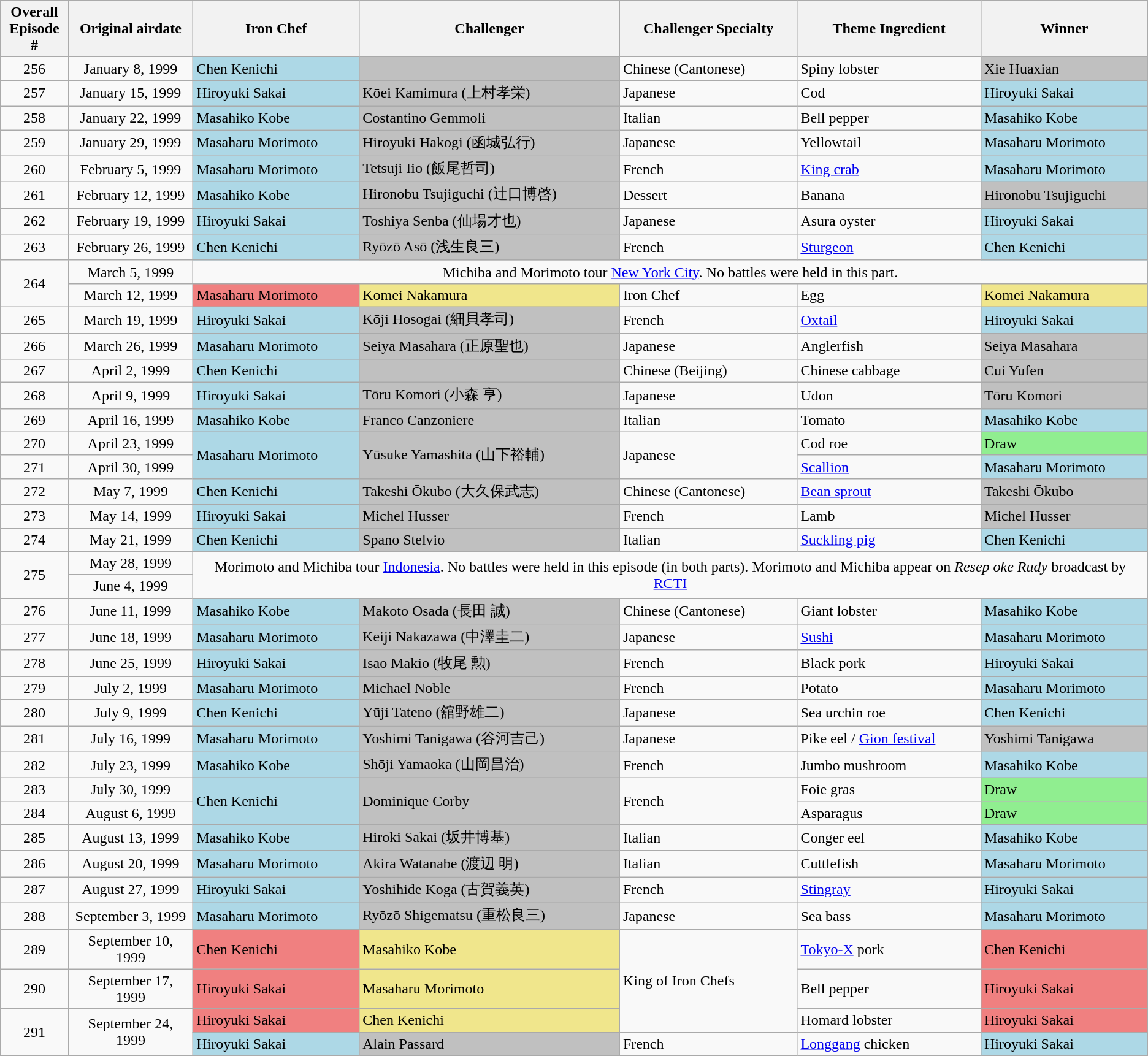<table class="wikitable">
<tr>
<th>Overall<br>Episode #</th>
<th>Original airdate</th>
<th>Iron Chef</th>
<th>Challenger</th>
<th>Challenger Specialty</th>
<th>Theme Ingredient</th>
<th>Winner</th>
</tr>
<tr>
<td align="center">256</td>
<td align="center">January 8, 1999</td>
<td bgcolor="lightblue">Chen Kenichi</td>
<td bgcolor="silver"> </td>
<td>Chinese (Cantonese)</td>
<td>Spiny lobster</td>
<td bgcolor="silver">Xie Huaxian</td>
</tr>
<tr>
<td align="center">257</td>
<td align="center">January 15, 1999</td>
<td bgcolor="lightblue">Hiroyuki Sakai</td>
<td bgcolor="silver">Kōei Kamimura (上村孝栄)</td>
<td>Japanese</td>
<td>Cod</td>
<td bgcolor="lightblue">Hiroyuki Sakai</td>
</tr>
<tr>
<td align="center">258</td>
<td align="center">January 22, 1999</td>
<td bgcolor="lightblue">Masahiko Kobe</td>
<td bgcolor="silver"> Costantino Gemmoli</td>
<td>Italian</td>
<td>Bell pepper</td>
<td bgcolor="lightblue">Masahiko Kobe</td>
</tr>
<tr>
<td align="center">259</td>
<td align="center">January 29, 1999</td>
<td bgcolor="lightblue">Masaharu Morimoto</td>
<td bgcolor="silver">Hiroyuki Hakogi (函城弘行)</td>
<td>Japanese</td>
<td>Yellowtail</td>
<td bgcolor="lightblue">Masaharu Morimoto</td>
</tr>
<tr>
<td align="center">260</td>
<td align="center">February 5, 1999</td>
<td bgcolor="lightblue">Masaharu Morimoto</td>
<td bgcolor="silver">Tetsuji Iio (飯尾哲司)</td>
<td>French</td>
<td><a href='#'>King crab</a></td>
<td bgcolor="lightblue">Masaharu Morimoto</td>
</tr>
<tr>
<td align="center">261</td>
<td align="center">February 12, 1999</td>
<td bgcolor="lightblue">Masahiko Kobe</td>
<td bgcolor="silver">Hironobu Tsujiguchi (辻口博啓)</td>
<td>Dessert</td>
<td>Banana</td>
<td bgcolor="silver">Hironobu Tsujiguchi</td>
</tr>
<tr>
<td align="center">262</td>
<td align="center">February 19, 1999</td>
<td bgcolor="lightblue">Hiroyuki Sakai</td>
<td bgcolor="silver">Toshiya Senba (仙場才也)</td>
<td>Japanese</td>
<td>Asura oyster</td>
<td bgcolor="lightblue">Hiroyuki Sakai</td>
</tr>
<tr>
<td align="center">263</td>
<td align="center">February 26, 1999</td>
<td bgcolor="lightblue">Chen Kenichi</td>
<td bgcolor="silver">Ryōzō Asō (浅生良三)</td>
<td>French</td>
<td><a href='#'>Sturgeon</a></td>
<td bgcolor="lightblue">Chen Kenichi</td>
</tr>
<tr>
<td align="center" rowspan=2>264</td>
<td align="center">March 5, 1999</td>
<td colspan=5 align="center">Michiba and Morimoto tour <a href='#'>New York City</a>. No battles were held in this part.</td>
</tr>
<tr>
<td align="center">March 12, 1999</td>
<td bgcolor="lightcoral">Masaharu Morimoto</td>
<td bgcolor="khaki">Komei Nakamura</td>
<td>Iron Chef</td>
<td>Egg</td>
<td bgcolor="khaki">Komei Nakamura</td>
</tr>
<tr>
<td align="center">265</td>
<td align="center">March 19, 1999</td>
<td bgcolor="lightblue">Hiroyuki Sakai</td>
<td bgcolor="silver">Kōji Hosogai (細貝孝司)</td>
<td>French</td>
<td><a href='#'>Oxtail</a></td>
<td bgcolor="lightblue">Hiroyuki Sakai</td>
</tr>
<tr>
<td align="center">266</td>
<td align="center">March 26, 1999</td>
<td bgcolor="lightblue">Masaharu Morimoto</td>
<td bgcolor="silver">Seiya Masahara (正原聖也)</td>
<td>Japanese</td>
<td>Anglerfish</td>
<td bgcolor="silver">Seiya Masahara</td>
</tr>
<tr>
<td align="center">267</td>
<td align="center">April 2, 1999</td>
<td bgcolor="lightblue">Chen Kenichi</td>
<td bgcolor="silver"> </td>
<td>Chinese (Beijing)</td>
<td>Chinese cabbage</td>
<td bgcolor="silver">Cui Yufen</td>
</tr>
<tr>
<td align="center">268</td>
<td align="center">April 9, 1999</td>
<td bgcolor="lightblue">Hiroyuki Sakai</td>
<td bgcolor="silver">Tōru Komori (小森 亨)</td>
<td>Japanese</td>
<td>Udon</td>
<td bgcolor="silver">Tōru Komori</td>
</tr>
<tr>
<td align="center">269</td>
<td align="center">April 16, 1999</td>
<td bgcolor="lightblue">Masahiko Kobe</td>
<td bgcolor="silver"> Franco Canzoniere</td>
<td>Italian</td>
<td>Tomato</td>
<td bgcolor="lightblue">Masahiko Kobe</td>
</tr>
<tr>
<td align="center">270</td>
<td align="center">April 23, 1999</td>
<td bgcolor="lightblue" rowspan=2>Masaharu Morimoto</td>
<td bgcolor="silver" rowspan=2>Yūsuke Yamashita (山下裕輔)</td>
<td rowspan=2>Japanese</td>
<td>Cod roe</td>
<td bgcolor="lightgreen">Draw</td>
</tr>
<tr>
<td align="center">271</td>
<td align="center">April 30, 1999</td>
<td><a href='#'>Scallion</a></td>
<td bgcolor="lightblue">Masaharu Morimoto</td>
</tr>
<tr>
<td align="center">272</td>
<td align="center">May 7, 1999</td>
<td bgcolor="lightblue">Chen Kenichi</td>
<td bgcolor="silver">Takeshi Ōkubo (大久保武志)</td>
<td>Chinese (Cantonese)</td>
<td><a href='#'>Bean sprout</a></td>
<td bgcolor="silver">Takeshi Ōkubo</td>
</tr>
<tr>
<td align="center">273</td>
<td align="center">May 14, 1999</td>
<td bgcolor="lightblue">Hiroyuki Sakai</td>
<td bgcolor="silver"> Michel Husser</td>
<td>French</td>
<td>Lamb</td>
<td bgcolor="silver">Michel Husser</td>
</tr>
<tr>
<td align="center">274</td>
<td align="center">May 21, 1999</td>
<td bgcolor="lightblue">Chen Kenichi</td>
<td bgcolor="silver"> Spano Stelvio</td>
<td>Italian</td>
<td><a href='#'>Suckling pig</a></td>
<td bgcolor="lightblue">Chen Kenichi</td>
</tr>
<tr>
<td align="center" rowspan=2>275</td>
<td align="center">May 28, 1999</td>
<td align="center" colspan=5 rowspan=2>Morimoto and Michiba tour <a href='#'>Indonesia</a>. No battles were held in this episode (in both parts). Morimoto and Michiba appear on <em>Resep oke Rudy</em> broadcast by <a href='#'>RCTI</a></td>
</tr>
<tr>
<td align="center">June 4, 1999</td>
</tr>
<tr>
<td align="center">276</td>
<td align="center">June 11, 1999</td>
<td bgcolor="lightblue">Masahiko Kobe</td>
<td bgcolor="silver">Makoto Osada (長田 誠)</td>
<td>Chinese (Cantonese)</td>
<td>Giant lobster</td>
<td bgcolor="lightblue">Masahiko Kobe</td>
</tr>
<tr>
<td align="center">277</td>
<td align="center">June 18, 1999</td>
<td bgcolor="lightblue">Masaharu Morimoto</td>
<td bgcolor="silver">Keiji Nakazawa (中澤圭二)</td>
<td>Japanese</td>
<td><a href='#'>Sushi</a></td>
<td bgcolor="lightblue">Masaharu Morimoto</td>
</tr>
<tr>
<td align="center">278</td>
<td align="center">June 25, 1999</td>
<td bgcolor="lightblue">Hiroyuki Sakai</td>
<td bgcolor="silver">Isao Makio (牧尾 勲)</td>
<td>French</td>
<td>Black pork</td>
<td bgcolor="lightblue">Hiroyuki Sakai</td>
</tr>
<tr>
<td align="center">279</td>
<td align="center">July 2, 1999</td>
<td bgcolor="lightblue">Masaharu Morimoto</td>
<td bgcolor="silver"> Michael Noble</td>
<td>French</td>
<td>Potato</td>
<td bgcolor="lightblue">Masaharu Morimoto</td>
</tr>
<tr>
<td align="center">280</td>
<td align="center">July 9, 1999</td>
<td bgcolor="lightblue">Chen Kenichi</td>
<td bgcolor="silver">Yūji Tateno (舘野雄二)</td>
<td>Japanese</td>
<td>Sea urchin roe</td>
<td bgcolor="lightblue">Chen Kenichi</td>
</tr>
<tr>
<td align="center">281</td>
<td align="center">July 16, 1999</td>
<td bgcolor="lightblue">Masaharu Morimoto</td>
<td bgcolor="silver">Yoshimi Tanigawa (谷河吉己)</td>
<td>Japanese</td>
<td>Pike eel / <a href='#'>Gion festival</a></td>
<td bgcolor="silver">Yoshimi Tanigawa</td>
</tr>
<tr>
<td align="center">282</td>
<td align="center">July 23, 1999</td>
<td bgcolor="lightblue">Masahiko Kobe</td>
<td bgcolor="silver">Shōji Yamaoka (山岡昌治)</td>
<td>French</td>
<td>Jumbo mushroom</td>
<td bgcolor="lightblue">Masahiko Kobe</td>
</tr>
<tr>
<td align="center">283</td>
<td align="center">July 30, 1999</td>
<td bgcolor="lightblue" rowspan=2>Chen Kenichi</td>
<td bgcolor="silver" rowspan=2> Dominique Corby</td>
<td rowspan=2>French</td>
<td>Foie gras</td>
<td bgcolor="lightgreen">Draw</td>
</tr>
<tr>
<td align="center">284</td>
<td align="center">August 6, 1999</td>
<td>Asparagus</td>
<td bgcolor="lightgreen">Draw</td>
</tr>
<tr>
<td align="center">285</td>
<td align="center">August 13, 1999</td>
<td bgcolor="lightblue">Masahiko Kobe</td>
<td bgcolor="silver">Hiroki Sakai (坂井博基)</td>
<td>Italian</td>
<td>Conger eel</td>
<td bgcolor="lightblue">Masahiko Kobe</td>
</tr>
<tr>
<td align="center">286</td>
<td align="center">August 20, 1999</td>
<td bgcolor="lightblue">Masaharu Morimoto</td>
<td bgcolor="silver">Akira Watanabe (渡辺 明)</td>
<td>Italian</td>
<td>Cuttlefish</td>
<td bgcolor="lightblue">Masaharu Morimoto</td>
</tr>
<tr>
<td align="center">287</td>
<td align="center">August 27, 1999</td>
<td bgcolor="lightblue">Hiroyuki Sakai</td>
<td bgcolor="silver">Yoshihide Koga (古賀義英)</td>
<td>French</td>
<td><a href='#'>Stingray</a></td>
<td bgcolor="lightblue">Hiroyuki Sakai</td>
</tr>
<tr>
<td align="center">288</td>
<td align="center">September 3, 1999</td>
<td bgcolor="lightblue">Masaharu Morimoto</td>
<td bgcolor="silver">Ryōzō Shigematsu (重松良三)</td>
<td>Japanese</td>
<td>Sea bass</td>
<td bgcolor="lightblue">Masaharu Morimoto</td>
</tr>
<tr>
<td align="center">289</td>
<td align="center">September 10, 1999</td>
<td bgcolor="lightcoral">Chen Kenichi</td>
<td bgcolor="khaki">Masahiko Kobe</td>
<td rowspan=3>King of Iron Chefs</td>
<td><a href='#'>Tokyo-X</a> pork</td>
<td bgcolor="lightcoral">Chen Kenichi</td>
</tr>
<tr>
<td align="center">290</td>
<td align="center">September 17, 1999</td>
<td bgcolor="lightcoral">Hiroyuki Sakai</td>
<td bgcolor="khaki">Masaharu Morimoto</td>
<td>Bell pepper</td>
<td bgcolor="lightcoral">Hiroyuki Sakai</td>
</tr>
<tr>
<td align="center" rowspan=2>291</td>
<td align="center" rowspan=2>September 24, 1999</td>
<td bgcolor="lightcoral">Hiroyuki Sakai</td>
<td bgcolor="khaki">Chen Kenichi</td>
<td>Homard lobster</td>
<td bgcolor="lightcoral">Hiroyuki Sakai</td>
</tr>
<tr>
<td bgcolor="lightblue">Hiroyuki Sakai</td>
<td bgcolor="silver"> Alain Passard</td>
<td>French</td>
<td><a href='#'>Longgang</a> chicken</td>
<td bgcolor="lightblue">Hiroyuki Sakai</td>
</tr>
</table>
